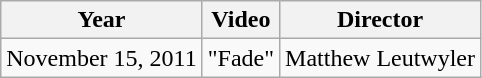<table class="wikitable">
<tr>
<th>Year</th>
<th>Video</th>
<th>Director</th>
</tr>
<tr>
<td>November 15, 2011</td>
<td>"Fade"</td>
<td>Matthew Leutwyler</td>
</tr>
</table>
